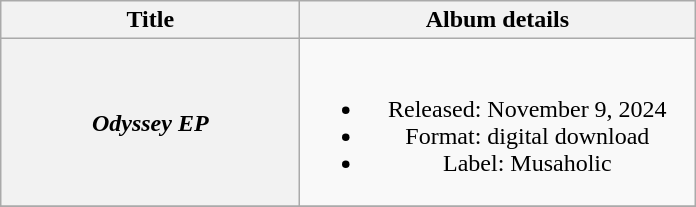<table class="wikitable plainrowheaders" style="text-align:center;" border="1">
<tr>
<th scope="col" style="width:12em;">Title</th>
<th scope="col" style="width:16em;">Album details</th>
</tr>
<tr>
<th scope="row"><em>Odyssey EP</em></th>
<td><br><ul><li>Released: November 9, 2024</li><li>Format: digital download</li><li>Label: Musaholic</li></ul></td>
</tr>
<tr>
</tr>
</table>
